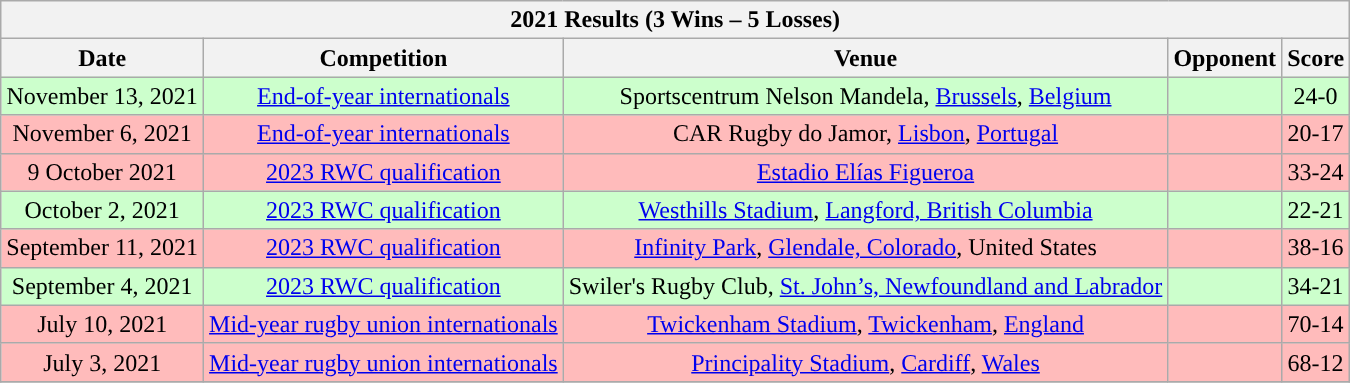<table class="wikitable sortable">
<tr>
<th colspan="5"><strong>2021 Results (3 Wins – 5 Losses)</strong></th>
</tr>
<tr>
<th>Date</th>
<th>Competition</th>
<th>Venue</th>
<th>Opponent</th>
<th>Score</th>
</tr>
<tr style="background:#cfc;">
<td align=center>November 13, 2021</td>
<td align=center><a href='#'>End-of-year internationals</a></td>
<td align=center>Sportscentrum Nelson Mandela, <a href='#'>Brussels</a>, <a href='#'>Belgium</a></td>
<td align=center></td>
<td align=center>24-0</td>
</tr>
<tr style="background:#fbb;">
<td align=center>November 6, 2021</td>
<td align=center><a href='#'>End-of-year internationals</a></td>
<td align=center>CAR Rugby do Jamor, <a href='#'>Lisbon</a>, <a href='#'>Portugal</a></td>
<td align=center></td>
<td align=center>20-17</td>
</tr>
<tr style="background:#fbb;">
<td align=center>9 October 2021</td>
<td align=center><a href='#'>2023 RWC qualification</a></td>
<td align=center><a href='#'>Estadio Elías Figueroa</a></td>
<td align=center></td>
<td align=center>33-24</td>
</tr>
<tr style="background:#cfc;">
<td align=center>October 2, 2021</td>
<td align=center><a href='#'>2023 RWC qualification</a></td>
<td align=center><a href='#'>Westhills Stadium</a>, <a href='#'>Langford, British Columbia</a></td>
<td align=center></td>
<td align=center>22-21</td>
</tr>
<tr style="background:#fbb">
<td align=center>September 11, 2021</td>
<td align=center><a href='#'>2023 RWC qualification</a></td>
<td align=center><a href='#'>Infinity Park</a>, <a href='#'>Glendale, Colorado</a>, United States</td>
<td align=center></td>
<td align=center>38-16</td>
</tr>
<tr style="background:#cfc;">
<td align=center>September 4, 2021</td>
<td align=center><a href='#'>2023 RWC qualification</a></td>
<td align=center>Swiler's Rugby Club, <a href='#'>St. John’s, Newfoundland and Labrador</a></td>
<td align=center></td>
<td align=center>34-21</td>
</tr>
<tr style="background:#fbb">
<td align=center>July 10, 2021</td>
<td align=center><a href='#'>Mid-year rugby union internationals</a></td>
<td align=center><a href='#'>Twickenham Stadium</a>, <a href='#'>Twickenham</a>, <a href='#'>England</a></td>
<td align=center></td>
<td align=center>70-14</td>
</tr>
<tr style="background:#fbb">
<td align=center>July 3, 2021</td>
<td align=center><a href='#'>Mid-year rugby union internationals</a></td>
<td align=center><a href='#'>Principality Stadium</a>, <a href='#'>Cardiff</a>, <a href='#'>Wales</a></td>
<td align=center></td>
<td align=center>68-12</td>
</tr>
<tr style=>
</tr>
</table>
